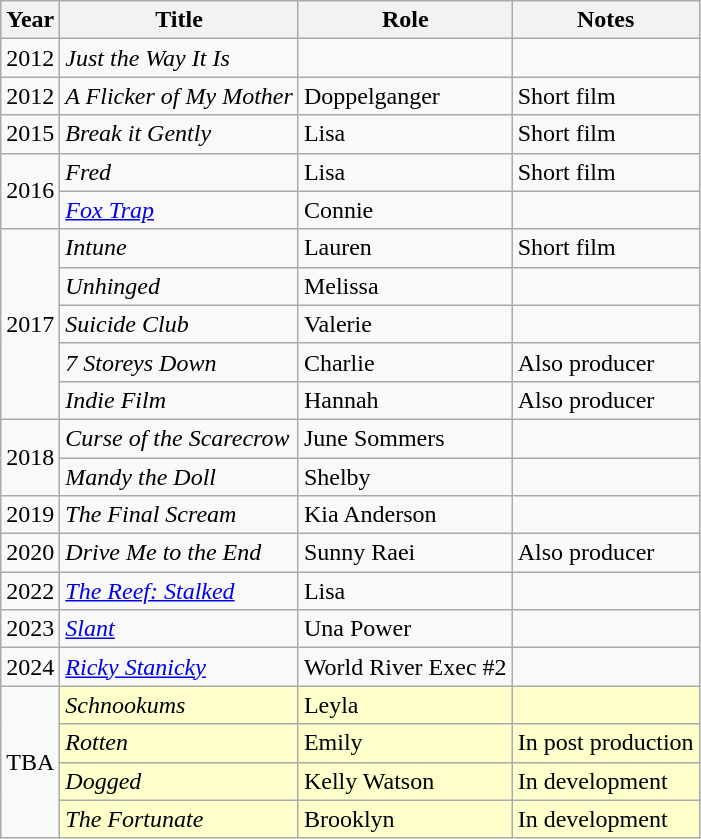<table class="wikitable sortable">
<tr>
<th>Year</th>
<th>Title</th>
<th>Role</th>
<th>Notes</th>
</tr>
<tr>
<td>2012</td>
<td><em>Just the Way It Is</em></td>
<td></td>
<td></td>
</tr>
<tr>
<td>2012</td>
<td><em>A Flicker of My Mother</em></td>
<td>Doppelganger</td>
<td>Short film</td>
</tr>
<tr>
<td>2015</td>
<td><em>Break it Gently</em></td>
<td>Lisa</td>
<td>Short film</td>
</tr>
<tr>
<td rowspan="2">2016</td>
<td><em>Fred</em></td>
<td>Lisa</td>
<td>Short film</td>
</tr>
<tr>
<td><em><a href='#'>Fox Trap</a></em></td>
<td>Connie</td>
<td></td>
</tr>
<tr>
<td rowspan="5">2017</td>
<td><em>Intune</em></td>
<td>Lauren</td>
<td>Short film</td>
</tr>
<tr>
<td><em>Unhinged</em></td>
<td>Melissa</td>
<td></td>
</tr>
<tr>
<td><em>Suicide Club</em></td>
<td>Valerie</td>
<td></td>
</tr>
<tr>
<td><em>7 Storeys Down</em></td>
<td>Charlie</td>
<td>Also producer</td>
</tr>
<tr>
<td><em>Indie Film</em></td>
<td>Hannah</td>
<td>Also producer</td>
</tr>
<tr>
<td rowspan="2">2018</td>
<td><em>Curse of the Scarecrow</em></td>
<td>June Sommers</td>
<td></td>
</tr>
<tr>
<td><em>Mandy the Doll</em></td>
<td>Shelby</td>
<td></td>
</tr>
<tr>
<td>2019</td>
<td><em>The Final Scream</em></td>
<td>Kia Anderson</td>
<td></td>
</tr>
<tr>
<td>2020</td>
<td><em>Drive Me to the End</em></td>
<td>Sunny Raei</td>
<td>Also producer</td>
</tr>
<tr>
<td>2022</td>
<td><em><a href='#'>The Reef: Stalked</a></em></td>
<td>Lisa</td>
<td></td>
</tr>
<tr>
<td>2023</td>
<td><em><a href='#'>Slant</a></em></td>
<td>Una Power</td>
<td></td>
</tr>
<tr>
<td>2024</td>
<td><em><a href='#'>Ricky Stanicky</a></em></td>
<td>World River Exec #2</td>
<td></td>
</tr>
<tr>
<td rowspan="4">TBA</td>
<td scope="row" style="background:#FFFFCC;"><em>Schnookums</em></td>
<td scope="row" style="background:#FFFFCC;">Leyla</td>
<td scope="row" style="background:#FFFFCC;"></td>
</tr>
<tr>
<td scope="row" style="background:#FFFFCC;"><em>Rotten</em></td>
<td scope="row" style="background:#FFFFCC;">Emily</td>
<td scope="row" style="background:#FFFFCC;">In post production</td>
</tr>
<tr>
<td scope="row" style="background:#FFFFCC;"><em>Dogged</em></td>
<td scope="row" style="background:#FFFFCC;">Kelly Watson</td>
<td scope="row" style="background:#FFFFCC;">In development</td>
</tr>
<tr>
<td scope="row" style="background:#FFFFCC;"><em>The Fortunate</em></td>
<td scope="row" style="background:#FFFFCC;">Brooklyn</td>
<td scope="row" style="background:#FFFFCC;">In development</td>
</tr>
</table>
